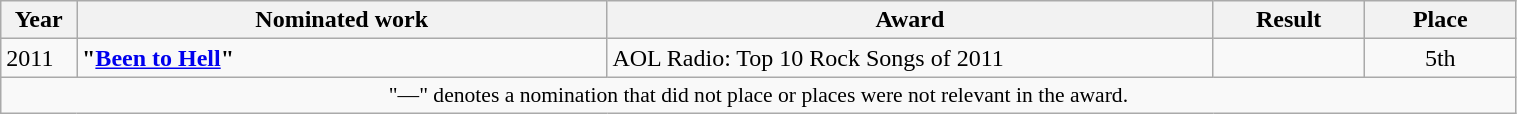<table class="wikitable" style="width:80%;">
<tr>
<th style="width:5%;">Year</th>
<th style="width:35%;">Nominated work</th>
<th style="width:40%;">Award</th>
<th style="width:10%;">Result</th>
<th style="width:10%;">Place</th>
</tr>
<tr>
<td>2011</td>
<td><strong>"<a href='#'>Been to Hell</a>"</strong></td>
<td>AOL Radio: Top 10 Rock Songs of 2011</td>
<td></td>
<td align="center">5th</td>
</tr>
<tr>
<td colspan="14" style="font-size:90%" align="center">"—" denotes a nomination that did not place or places were not relevant in the award.</td>
</tr>
</table>
